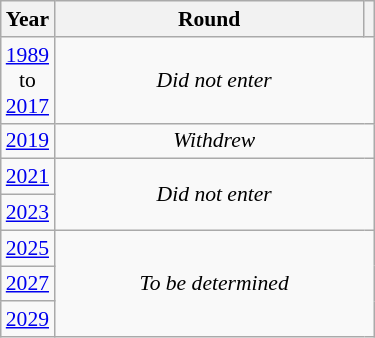<table class="wikitable" style="text-align: center; font-size:90%">
<tr>
<th>Year</th>
<th style="width:200px">Round</th>
<th></th>
</tr>
<tr>
<td><a href='#'>1989</a><br>to<br><a href='#'>2017</a></td>
<td colspan="2"><em>Did not enter</em></td>
</tr>
<tr>
<td><a href='#'>2019</a></td>
<td colspan="2"><em>Withdrew</em></td>
</tr>
<tr>
<td><a href='#'>2021</a></td>
<td colspan="2" rowspan="2"><em>Did not enter</em></td>
</tr>
<tr>
<td><a href='#'>2023</a></td>
</tr>
<tr>
<td><a href='#'>2025</a></td>
<td colspan="2" rowspan="3"><em>To be determined</em></td>
</tr>
<tr>
<td><a href='#'>2027</a></td>
</tr>
<tr>
<td><a href='#'>2029</a></td>
</tr>
</table>
